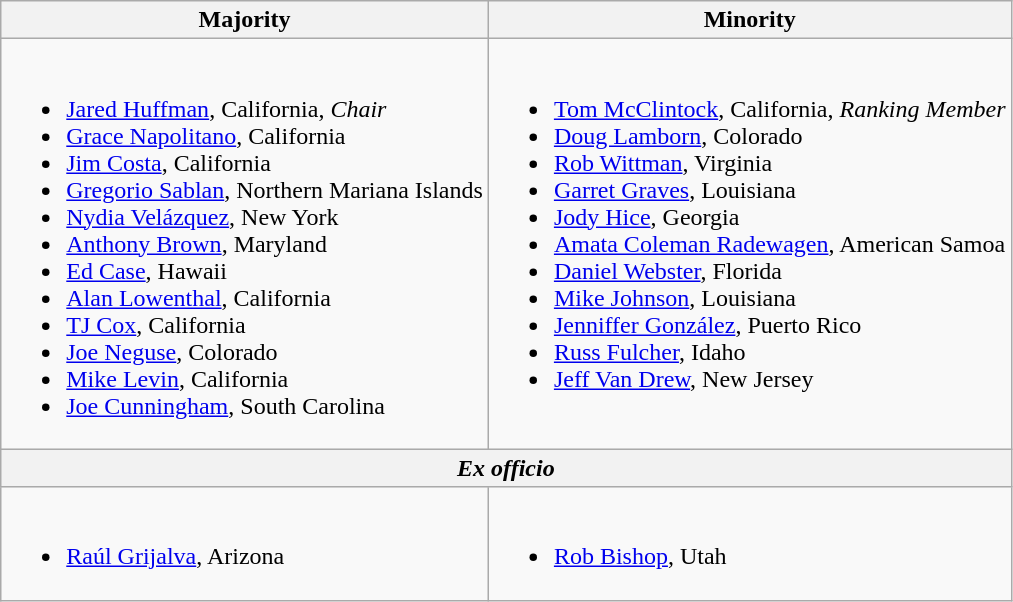<table class=wikitable>
<tr>
<th>Majority</th>
<th>Minority</th>
</tr>
<tr valign=top>
<td><br><ul><li><a href='#'>Jared Huffman</a>, California, <em>Chair</em></li><li><a href='#'>Grace Napolitano</a>, California</li><li><a href='#'>Jim Costa</a>, California</li><li><span><a href='#'>Gregorio Sablan</a>, Northern Mariana Islands</span></li><li><a href='#'>Nydia Velázquez</a>, New York</li><li><a href='#'>Anthony Brown</a>, Maryland</li><li><a href='#'>Ed Case</a>, Hawaii</li><li><a href='#'>Alan Lowenthal</a>, California</li><li><a href='#'>TJ Cox</a>, California</li><li><a href='#'>Joe Neguse</a>, Colorado</li><li><a href='#'>Mike Levin</a>, California</li><li><a href='#'>Joe Cunningham</a>, South Carolina</li></ul></td>
<td><br><ul><li><a href='#'>Tom McClintock</a>, California, <em>Ranking Member</em></li><li><a href='#'>Doug Lamborn</a>, Colorado</li><li><a href='#'>Rob Wittman</a>, Virginia</li><li><a href='#'>Garret Graves</a>, Louisiana</li><li><a href='#'>Jody Hice</a>, Georgia</li><li><a href='#'>Amata Coleman Radewagen</a>, American Samoa</li><li><a href='#'>Daniel Webster</a>, Florida</li><li><a href='#'>Mike Johnson</a>, Louisiana</li><li><a href='#'>Jenniffer González</a>, Puerto Rico</li><li><a href='#'>Russ Fulcher</a>, Idaho</li><li><a href='#'>Jeff Van Drew</a>, New Jersey</li></ul></td>
</tr>
<tr>
<th colspan=2><em>Ex officio</em></th>
</tr>
<tr>
<td><br><ul><li><a href='#'>Raúl Grijalva</a>, Arizona</li></ul></td>
<td><br><ul><li><a href='#'>Rob Bishop</a>, Utah</li></ul></td>
</tr>
</table>
